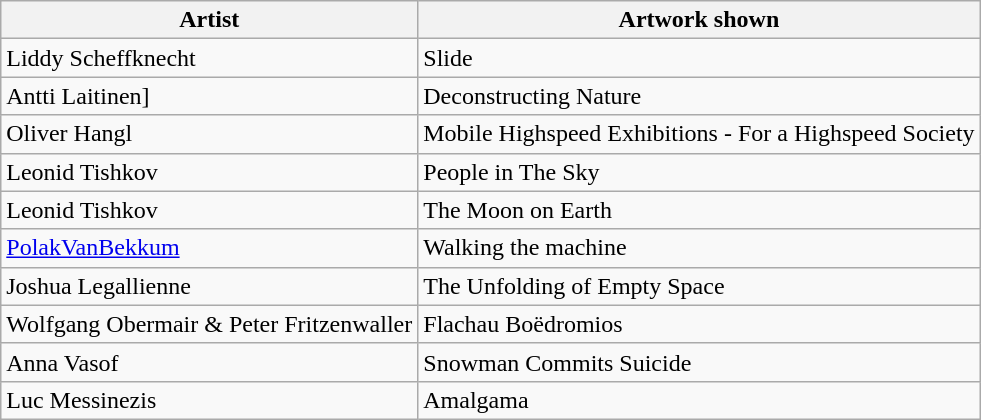<table class="wikitable">
<tr>
<th>Artist</th>
<th>Artwork shown</th>
</tr>
<tr>
<td>Liddy Scheffknecht</td>
<td>Slide</td>
</tr>
<tr>
<td>Antti Laitinen]</td>
<td>Deconstructing Nature</td>
</tr>
<tr>
<td>Oliver Hangl</td>
<td>Mobile Highspeed Exhibitions - For a Highspeed Society</td>
</tr>
<tr>
<td>Leonid Tishkov</td>
<td>People in The Sky</td>
</tr>
<tr>
<td>Leonid Tishkov</td>
<td>The Moon on Earth</td>
</tr>
<tr>
<td><a href='#'>PolakVanBekkum</a></td>
<td>Walking the machine</td>
</tr>
<tr>
<td>Joshua Legallienne</td>
<td>The Unfolding of Empty Space</td>
</tr>
<tr>
<td>Wolfgang Obermair & Peter Fritzenwaller</td>
<td>Flachau Boëdromios</td>
</tr>
<tr>
<td>Anna Vasof</td>
<td>Snowman Commits Suicide</td>
</tr>
<tr>
<td>Luc Messinezis</td>
<td>Amalgama</td>
</tr>
</table>
